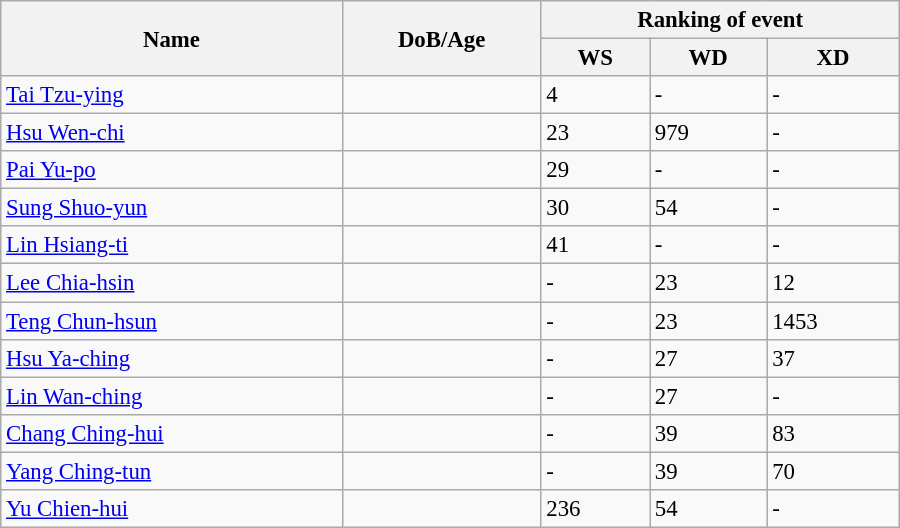<table class="wikitable" style="width:600px; font-size:95%;">
<tr>
<th rowspan="2" align="left">Name</th>
<th rowspan="2" align="left">DoB/Age</th>
<th colspan="3" align="center">Ranking of event</th>
</tr>
<tr>
<th align="center">WS</th>
<th>WD</th>
<th align="center">XD</th>
</tr>
<tr>
<td><a href='#'>Tai Tzu-ying</a></td>
<td></td>
<td>4</td>
<td>-</td>
<td>-</td>
</tr>
<tr>
<td><a href='#'>Hsu Wen-chi</a></td>
<td></td>
<td>23</td>
<td>979</td>
<td>-</td>
</tr>
<tr>
<td><a href='#'>Pai Yu-po</a></td>
<td></td>
<td>29</td>
<td>-</td>
<td>-</td>
</tr>
<tr>
<td><a href='#'>Sung Shuo-yun</a></td>
<td></td>
<td>30</td>
<td>54</td>
<td>-</td>
</tr>
<tr>
<td><a href='#'>Lin Hsiang-ti</a></td>
<td></td>
<td>41</td>
<td>-</td>
<td>-</td>
</tr>
<tr>
<td><a href='#'>Lee Chia-hsin</a></td>
<td></td>
<td>-</td>
<td>23</td>
<td>12</td>
</tr>
<tr>
<td><a href='#'>Teng Chun-hsun</a></td>
<td></td>
<td>-</td>
<td>23</td>
<td>1453</td>
</tr>
<tr>
<td><a href='#'>Hsu Ya-ching</a></td>
<td></td>
<td>-</td>
<td>27</td>
<td>37</td>
</tr>
<tr>
<td><a href='#'>Lin Wan-ching</a></td>
<td></td>
<td>-</td>
<td>27</td>
<td>-</td>
</tr>
<tr>
<td><a href='#'>Chang Ching-hui</a></td>
<td></td>
<td>-</td>
<td>39</td>
<td>83</td>
</tr>
<tr>
<td><a href='#'>Yang Ching-tun</a></td>
<td></td>
<td>-</td>
<td>39</td>
<td>70</td>
</tr>
<tr>
<td><a href='#'>Yu Chien-hui</a></td>
<td></td>
<td>236</td>
<td>54</td>
<td>-</td>
</tr>
</table>
